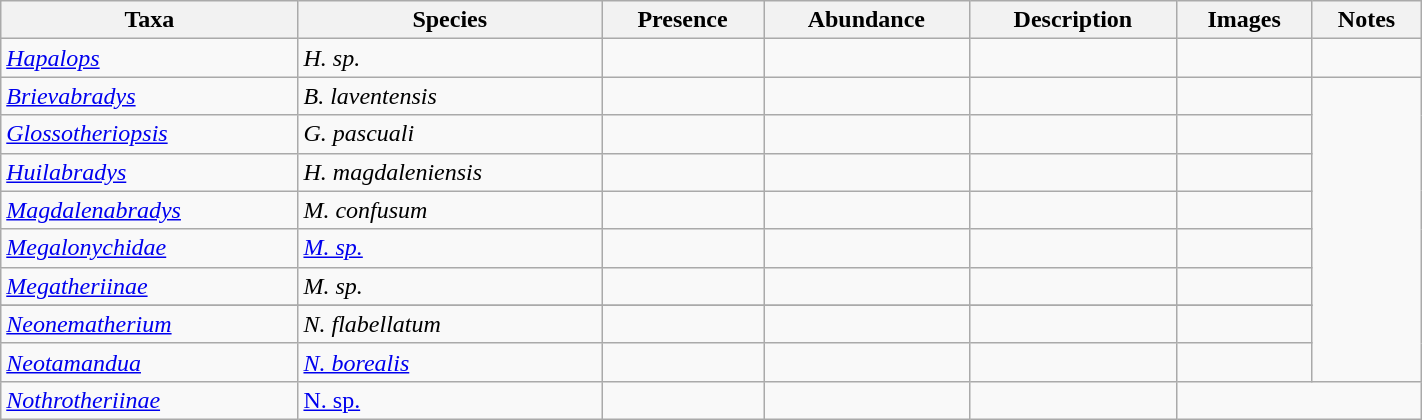<table class="wikitable sortable" align="center" width="75%">
<tr>
<th>Taxa</th>
<th>Species</th>
<th>Presence</th>
<th>Abundance</th>
<th>Description</th>
<th>Images</th>
<th>Notes</th>
</tr>
<tr>
<td><em><a href='#'>Hapalops</a></em></td>
<td><em>H. sp.</em></td>
<td></td>
<td></td>
<td></td>
<td></td>
<td></td>
</tr>
<tr>
<td><em><a href='#'>Brievabradys</a></em></td>
<td><em>B. laventensis</em></td>
<td></td>
<td></td>
<td></td>
<td></td>
<td rowspan = "9"></td>
</tr>
<tr>
<td><em><a href='#'>Glossotheriopsis</a></em></td>
<td><em>G. pascuali</em></td>
<td></td>
<td></td>
<td></td>
<td></td>
</tr>
<tr>
<td><em><a href='#'>Huilabradys</a></em></td>
<td><em>H. magdaleniensis</em></td>
<td></td>
<td></td>
<td></td>
<td></td>
</tr>
<tr>
<td><em><a href='#'>Magdalenabradys</a></em></td>
<td><em>M. confusum</em></td>
<td></td>
<td></td>
<td></td>
<td></td>
</tr>
<tr>
<td><em><a href='#'>Megalonychidae</a></em></td>
<td><em><a href='#'>M. sp.</a></em></td>
<td></td>
<td></td>
<td></td>
<td></td>
</tr>
<tr>
<td><em><a href='#'>Megatheriinae</a></em></td>
<td><em>M. sp.</em></td>
<td></td>
<td></td>
<td></td>
<td></td>
</tr>
<tr>
</tr>
<tr>
<td><em><a href='#'>Neonematherium</a></em></td>
<td><em>N. flabellatum</em></td>
<td></td>
<td></td>
<td></td>
<td></td>
</tr>
<tr>
<td><em><a href='#'>Neotamandua</a></em></td>
<td><em><a href='#'>N. borealis</a></em></td>
<td></td>
<td></td>
<td></td>
<td></td>
</tr>
<tr>
<td><em><a href='#'>Nothrotheriinae</a></em></td>
<td><a href='#'>N. sp.</a></td>
<td></td>
<td></td>
<td></td>
</tr>
</table>
